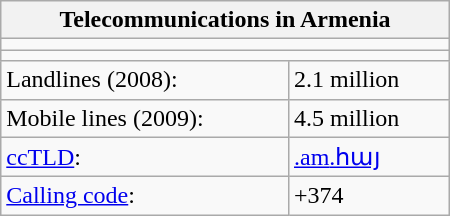<table class="wikitable" border="1" width="300" align="right">
<tr>
<th colspan="2" align="center">Telecommunications in Armenia</th>
</tr>
<tr>
<td colspan="2" align="center"></td>
</tr>
<tr>
<td colspan="2" align="center"></td>
</tr>
<tr>
<td> Landlines (2008):</td>
<td>2.1 million</td>
</tr>
<tr>
<td> Mobile lines (2009):</td>
<td>4.5 million</td>
</tr>
<tr>
<td><a href='#'>ccTLD</a>:</td>
<td><a href='#'>.am</a><a href='#'>.հայ</a></td>
</tr>
<tr>
<td><a href='#'>Calling code</a>:</td>
<td>+374</td>
</tr>
</table>
